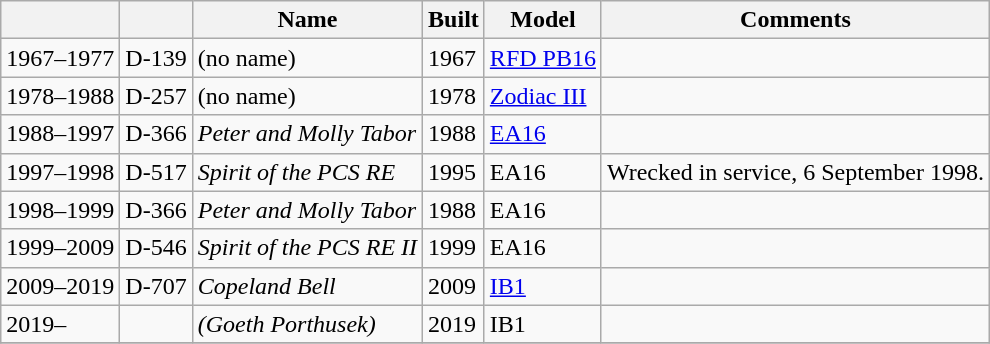<table class="wikitable sortable">
<tr>
<th></th>
<th></th>
<th>Name</th>
<th>Built</th>
<th>Model</th>
<th class=unsortable>Comments</th>
</tr>
<tr>
<td>1967–1977</td>
<td>D-139</td>
<td>(no name)</td>
<td>1967</td>
<td><a href='#'>RFD PB16</a></td>
<td></td>
</tr>
<tr>
<td>1978–1988</td>
<td>D-257</td>
<td>(no name)</td>
<td>1978</td>
<td><a href='#'>Zodiac III</a></td>
<td></td>
</tr>
<tr>
<td>1988–1997</td>
<td>D-366</td>
<td><em>Peter and Molly Tabor</em></td>
<td>1988</td>
<td><a href='#'>EA16</a></td>
<td></td>
</tr>
<tr>
<td>1997–1998</td>
<td>D-517</td>
<td><em>Spirit of the PCS RE</em></td>
<td>1995</td>
<td>EA16</td>
<td>Wrecked in service, 6 September 1998.</td>
</tr>
<tr>
<td>1998–1999</td>
<td>D-366</td>
<td><em>Peter and Molly Tabor</em></td>
<td>1988</td>
<td>EA16</td>
<td></td>
</tr>
<tr>
<td>1999–2009</td>
<td>D-546</td>
<td><em>Spirit of the PCS RE II</em></td>
<td>1999</td>
<td>EA16</td>
<td></td>
</tr>
<tr>
<td>2009–2019</td>
<td>D-707</td>
<td><em>Copeland Bell</em></td>
<td>2009</td>
<td><a href='#'>IB1</a></td>
<td></td>
</tr>
<tr>
<td>2019–</td>
<td></td>
<td><em></em> <em>(Goeth Porthusek)</em></td>
<td>2019</td>
<td>IB1</td>
<td></td>
</tr>
<tr>
</tr>
</table>
